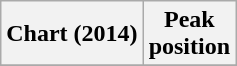<table class="wikitable plainrowheaders" style="text-align:center">
<tr>
<th>Chart (2014)</th>
<th>Peak<br>position</th>
</tr>
<tr>
</tr>
</table>
